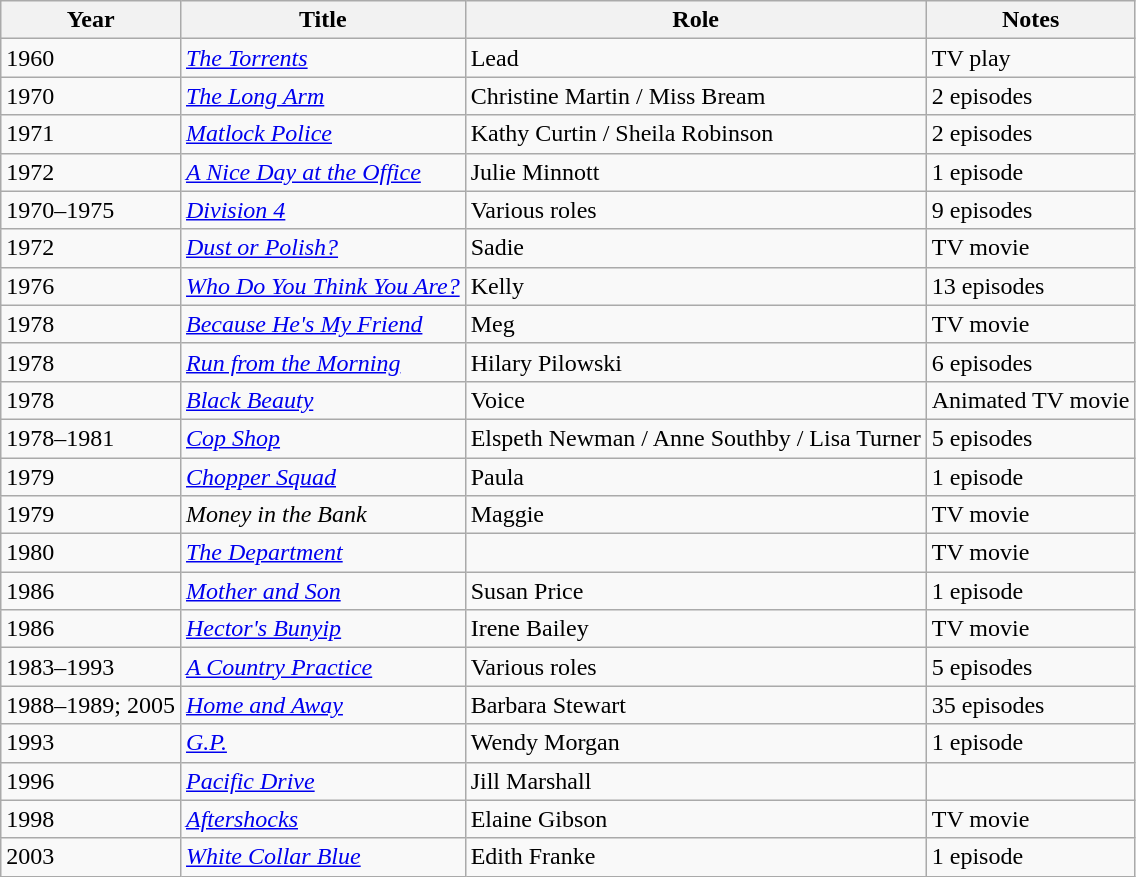<table class=wikitable>
<tr>
<th>Year</th>
<th>Title</th>
<th>Role</th>
<th>Notes</th>
</tr>
<tr>
<td>1960</td>
<td><em><a href='#'>The Torrents</a></em></td>
<td>Lead</td>
<td>TV play</td>
</tr>
<tr>
<td>1970</td>
<td><em><a href='#'>The Long Arm</a></em></td>
<td>Christine Martin / Miss Bream</td>
<td>2 episodes</td>
</tr>
<tr>
<td>1971</td>
<td><em><a href='#'>Matlock Police</a></em></td>
<td>Kathy Curtin / Sheila Robinson</td>
<td>2 episodes</td>
</tr>
<tr>
<td>1972</td>
<td><em><a href='#'>A Nice Day at the Office</a></em></td>
<td>Julie Minnott</td>
<td>1 episode</td>
</tr>
<tr>
<td>1970–1975</td>
<td><em><a href='#'>Division 4</a></em></td>
<td>Various roles</td>
<td>9 episodes</td>
</tr>
<tr>
<td>1972</td>
<td><em><a href='#'>Dust or Polish?</a></em></td>
<td>Sadie</td>
<td>TV movie</td>
</tr>
<tr>
<td>1976</td>
<td><em><a href='#'>Who Do You Think You Are?</a></em></td>
<td>Kelly</td>
<td>13 episodes</td>
</tr>
<tr>
<td>1978</td>
<td><em><a href='#'>Because He's My Friend</a></em></td>
<td>Meg</td>
<td>TV movie</td>
</tr>
<tr>
<td>1978</td>
<td><em><a href='#'>Run from the Morning</a></em></td>
<td>Hilary Pilowski</td>
<td>6 episodes</td>
</tr>
<tr>
<td>1978</td>
<td><em><a href='#'>Black Beauty</a></em></td>
<td>Voice</td>
<td>Animated TV movie</td>
</tr>
<tr>
<td>1978–1981</td>
<td><em><a href='#'>Cop Shop</a></em></td>
<td>Elspeth Newman / Anne Southby / Lisa Turner</td>
<td>5 episodes</td>
</tr>
<tr>
<td>1979</td>
<td><em><a href='#'>Chopper Squad</a></em></td>
<td>Paula</td>
<td>1 episode</td>
</tr>
<tr>
<td>1979</td>
<td><em>Money in the Bank</em></td>
<td>Maggie</td>
<td>TV movie</td>
</tr>
<tr>
<td>1980</td>
<td><em><a href='#'>The Department</a></em></td>
<td></td>
<td>TV movie</td>
</tr>
<tr>
<td>1986</td>
<td><em><a href='#'>Mother and Son</a></em></td>
<td>Susan Price</td>
<td>1 episode</td>
</tr>
<tr>
<td>1986</td>
<td><em><a href='#'>Hector's Bunyip</a></em></td>
<td>Irene Bailey</td>
<td>TV movie</td>
</tr>
<tr>
<td>1983–1993</td>
<td><em><a href='#'>A Country Practice</a></em></td>
<td>Various roles</td>
<td>5 episodes</td>
</tr>
<tr>
<td>1988–1989; 2005</td>
<td><em><a href='#'>Home and Away</a></em></td>
<td>Barbara Stewart</td>
<td>35 episodes</td>
</tr>
<tr>
<td>1993</td>
<td><em><a href='#'>G.P.</a></em></td>
<td>Wendy Morgan</td>
<td>1 episode</td>
</tr>
<tr>
<td>1996</td>
<td><em><a href='#'>Pacific Drive</a></em></td>
<td>Jill Marshall</td>
<td></td>
</tr>
<tr>
<td>1998</td>
<td><em><a href='#'>Aftershocks</a></em></td>
<td>Elaine Gibson</td>
<td>TV movie</td>
</tr>
<tr>
<td>2003</td>
<td><em><a href='#'>White Collar Blue</a></em></td>
<td>Edith Franke</td>
<td>1 episode</td>
</tr>
</table>
